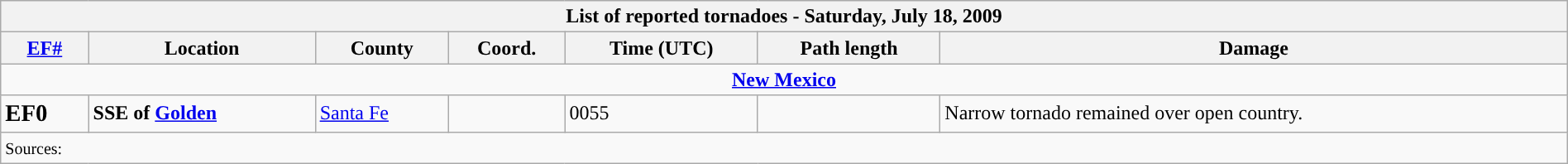<table class="wikitable collapsible" style="width:100%;">
<tr>
<th colspan="7">List of reported tornadoes - Saturday, July 18, 2009</th>
</tr>
<tr>
<th><a href='#'>EF#</a></th>
<th>Location</th>
<th>County</th>
<th>Coord.</th>
<th>Time (UTC)</th>
<th>Path length</th>
<th>Damage</th>
</tr>
<tr>
<td colspan="7" style="text-align:center;"><strong><a href='#'>New Mexico</a></strong></td>
</tr>
<tr>
<td><big><strong>EF0</strong></big></td>
<td><strong>SSE of <a href='#'>Golden</a></strong></td>
<td><a href='#'>Santa Fe</a></td>
<td></td>
<td>0055</td>
<td></td>
<td>Narrow tornado remained over open country.</td>
</tr>
<tr>
<td colspan="7"><small>Sources: </small></td>
</tr>
</table>
